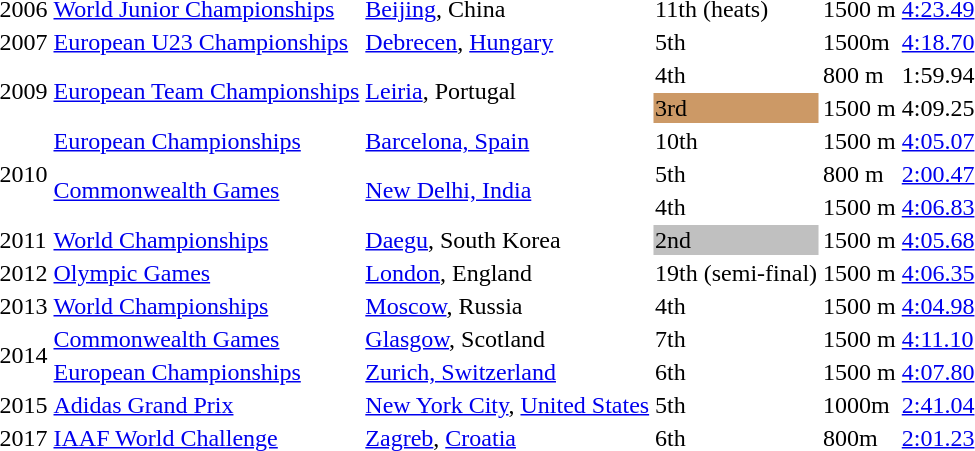<table>
<tr>
<td>2006</td>
<td><a href='#'>World Junior Championships</a></td>
<td><a href='#'>Beijing</a>, China</td>
<td>11th (heats)</td>
<td>1500 m</td>
<td><a href='#'>4:23.49</a></td>
</tr>
<tr>
<td>2007</td>
<td><a href='#'>European U23 Championships</a></td>
<td><a href='#'>Debrecen</a>, <a href='#'>Hungary</a></td>
<td>5th</td>
<td>1500m</td>
<td><a href='#'>4:18.70</a></td>
</tr>
<tr>
<td rowspan=2>2009</td>
<td rowspan=2><a href='#'>European Team Championships</a></td>
<td rowspan=2><a href='#'>Leiria</a>, Portugal</td>
<td>4th</td>
<td>800 m</td>
<td>1:59.94</td>
</tr>
<tr>
<td bgcolor="cc9966">3rd</td>
<td>1500 m</td>
<td>4:09.25</td>
</tr>
<tr>
<td rowspan=3>2010</td>
<td><a href='#'>European Championships</a></td>
<td><a href='#'>Barcelona, Spain</a></td>
<td>10th</td>
<td>1500 m</td>
<td><a href='#'>4:05.07</a></td>
</tr>
<tr>
<td rowspan=2><a href='#'>Commonwealth Games</a></td>
<td rowspan=2><a href='#'>New Delhi, India</a></td>
<td>5th</td>
<td>800 m</td>
<td><a href='#'>2:00.47</a></td>
</tr>
<tr>
<td>4th</td>
<td>1500 m</td>
<td><a href='#'>4:06.83</a></td>
</tr>
<tr>
<td>2011</td>
<td><a href='#'>World Championships</a></td>
<td><a href='#'>Daegu</a>, South Korea</td>
<td bgcolor="silver">2nd</td>
<td>1500 m</td>
<td><a href='#'>4:05.68</a></td>
</tr>
<tr>
<td>2012</td>
<td><a href='#'>Olympic Games</a></td>
<td><a href='#'>London</a>, England</td>
<td>19th (semi-final)</td>
<td>1500 m</td>
<td><a href='#'>4:06.35</a></td>
</tr>
<tr>
<td>2013</td>
<td><a href='#'>World Championships</a></td>
<td><a href='#'>Moscow</a>, Russia</td>
<td>4th</td>
<td>1500 m</td>
<td><a href='#'>4:04.98</a></td>
</tr>
<tr>
<td rowspan=2>2014</td>
<td><a href='#'>Commonwealth Games</a></td>
<td><a href='#'>Glasgow</a>, Scotland</td>
<td>7th</td>
<td>1500 m</td>
<td><a href='#'>4:11.10</a></td>
</tr>
<tr>
<td><a href='#'>European Championships</a></td>
<td><a href='#'>Zurich, Switzerland</a></td>
<td>6th</td>
<td>1500 m</td>
<td><a href='#'>4:07.80</a></td>
</tr>
<tr>
<td>2015</td>
<td><a href='#'>Adidas Grand Prix</a></td>
<td><a href='#'>New York City</a>, <a href='#'>United States</a></td>
<td>5th</td>
<td>1000m</td>
<td><a href='#'>2:41.04</a></td>
</tr>
<tr>
<td>2017</td>
<td><a href='#'>IAAF World Challenge</a></td>
<td><a href='#'>Zagreb</a>, <a href='#'>Croatia</a></td>
<td>6th</td>
<td>800m</td>
<td><a href='#'>2:01.23</a></td>
</tr>
</table>
